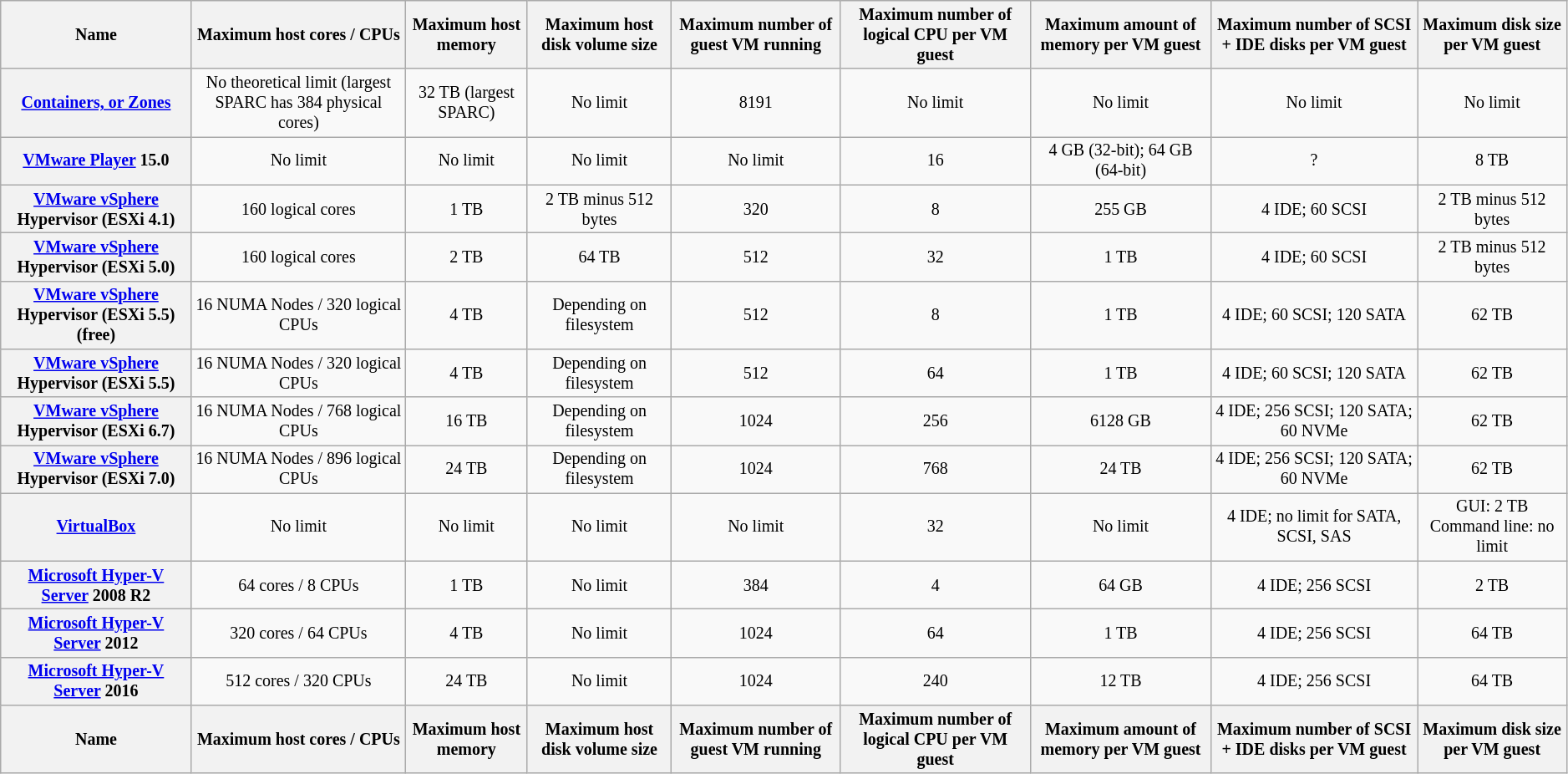<table class="wikitable sortable" style="font-size: smaller; text-align: center; width: auto; table-layout: fixed;">
<tr>
<th>Name</th>
<th>Maximum host cores / CPUs</th>
<th>Maximum host memory</th>
<th>Maximum host disk volume size</th>
<th>Maximum number of guest VM running</th>
<th>Maximum number of logical CPU per VM guest</th>
<th>Maximum amount of memory per VM guest</th>
<th>Maximum number of SCSI + IDE disks per VM guest</th>
<th>Maximum disk size per VM guest</th>
</tr>
<tr>
<th><a href='#'>Containers, or Zones</a></th>
<td>No theoretical limit (largest SPARC has 384 physical cores)</td>
<td>32 TB (largest SPARC)</td>
<td>No limit</td>
<td>8191</td>
<td>No limit</td>
<td>No limit</td>
<td>No limit</td>
<td>No limit</td>
</tr>
<tr>
<th><a href='#'>VMware Player</a> 15.0</th>
<td>No limit</td>
<td>No limit</td>
<td>No limit</td>
<td>No limit</td>
<td>16</td>
<td>4 GB (32-bit); 64 GB (64-bit)</td>
<td>?</td>
<td>8 TB</td>
</tr>
<tr>
<th><a href='#'>VMware vSphere</a> Hypervisor (ESXi 4.1)</th>
<td>160 logical cores</td>
<td>1 TB</td>
<td>2 TB minus 512 bytes</td>
<td>320</td>
<td>8</td>
<td>255 GB</td>
<td>4 IDE; 60 SCSI</td>
<td>2 TB minus 512 bytes</td>
</tr>
<tr>
<th><a href='#'>VMware vSphere</a> Hypervisor (ESXi 5.0)</th>
<td>160 logical cores</td>
<td>2 TB</td>
<td>64 TB</td>
<td>512</td>
<td>32</td>
<td>1 TB</td>
<td>4 IDE; 60 SCSI</td>
<td>2 TB minus 512 bytes</td>
</tr>
<tr>
<th><a href='#'>VMware vSphere</a> Hypervisor (ESXi 5.5) (free)</th>
<td>16 NUMA Nodes / 320 logical CPUs</td>
<td>4 TB</td>
<td>Depending on filesystem</td>
<td>512</td>
<td>8</td>
<td>1 TB</td>
<td>4 IDE; 60 SCSI; 120 SATA</td>
<td>62 TB</td>
</tr>
<tr>
<th><a href='#'>VMware vSphere</a> Hypervisor (ESXi 5.5)</th>
<td>16 NUMA Nodes / 320 logical CPUs</td>
<td>4 TB</td>
<td>Depending on filesystem</td>
<td>512</td>
<td>64</td>
<td>1 TB</td>
<td>4 IDE; 60 SCSI; 120 SATA</td>
<td>62 TB</td>
</tr>
<tr>
<th><a href='#'>VMware vSphere</a> Hypervisor (ESXi 6.7)</th>
<td>16 NUMA Nodes / 768 logical CPUs</td>
<td>16 TB</td>
<td>Depending on filesystem</td>
<td>1024</td>
<td>256</td>
<td>6128 GB</td>
<td>4 IDE; 256 SCSI; 120 SATA; 60 NVMe</td>
<td>62 TB</td>
</tr>
<tr>
<th><a href='#'>VMware vSphere</a> Hypervisor (ESXi 7.0)</th>
<td>16 NUMA Nodes / 896 logical CPUs</td>
<td>24 TB</td>
<td>Depending on filesystem</td>
<td>1024</td>
<td>768</td>
<td>24 TB</td>
<td>4 IDE; 256 SCSI; 120 SATA; 60 NVMe</td>
<td>62 TB</td>
</tr>
<tr>
<th><a href='#'>VirtualBox</a></th>
<td>No limit</td>
<td>No limit</td>
<td>No limit</td>
<td>No limit</td>
<td>32</td>
<td>No limit</td>
<td>4 IDE; no limit for SATA, SCSI, SAS</td>
<td>GUI: 2 TB<br>Command line: no limit</td>
</tr>
<tr>
<th><a href='#'>Microsoft Hyper-V Server</a> 2008 R2</th>
<td>64 cores / 8 CPUs</td>
<td>1 TB</td>
<td>No limit</td>
<td>384</td>
<td>4</td>
<td>64 GB</td>
<td>4 IDE; 256 SCSI</td>
<td>2 TB</td>
</tr>
<tr>
<th><a href='#'>Microsoft Hyper-V Server</a> 2012</th>
<td>320 cores / 64 CPUs</td>
<td>4 TB</td>
<td>No limit</td>
<td>1024</td>
<td>64</td>
<td>1 TB</td>
<td>4 IDE; 256 SCSI</td>
<td>64 TB</td>
</tr>
<tr>
<th><a href='#'>Microsoft Hyper-V Server</a> 2016</th>
<td>512 cores / 320 CPUs</td>
<td>24 TB</td>
<td>No limit</td>
<td>1024</td>
<td>240</td>
<td>12 TB</td>
<td>4 IDE; 256 SCSI</td>
<td>64 TB</td>
</tr>
<tr>
<th>Name</th>
<th>Maximum host cores / CPUs</th>
<th>Maximum host memory</th>
<th>Maximum host disk volume size</th>
<th>Maximum number of guest VM running</th>
<th>Maximum number of logical CPU per VM guest</th>
<th>Maximum amount of memory per VM guest</th>
<th>Maximum number of SCSI + IDE disks per VM guest</th>
<th>Maximum disk size per VM guest</th>
</tr>
</table>
